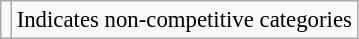<table class="wikitable" style="font-size:95%;">
<tr>
<td></td>
<td>Indicates non-competitive categories</td>
</tr>
</table>
